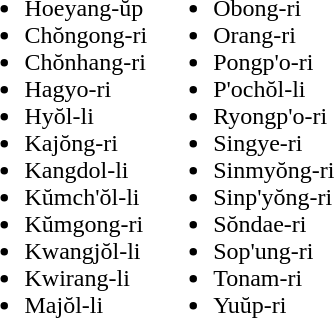<table>
<tr>
<td valign="top"><br><ul><li>Hoeyang-ŭp</li><li>Chŏngong-ri</li><li>Chŏnhang-ri</li><li>Hagyo-ri</li><li>Hyŏl-li</li><li>Kajŏng-ri</li><li>Kangdol-li</li><li>Kŭmch'ŏl-li</li><li>Kŭmgong-ri</li><li>Kwangjŏl-li</li><li>Kwirang-li</li><li>Majŏl-li</li></ul></td>
<td valign="top"><br><ul><li>Obong-ri</li><li>Orang-ri</li><li>Pongp'o-ri</li><li>P'ochŏl-li</li><li>Ryongp'o-ri</li><li>Singye-ri</li><li>Sinmyŏng-ri</li><li>Sinp'yŏng-ri</li><li>Sŏndae-ri</li><li>Sop'ung-ri</li><li>Tonam-ri</li><li>Yuŭp-ri</li></ul></td>
</tr>
</table>
